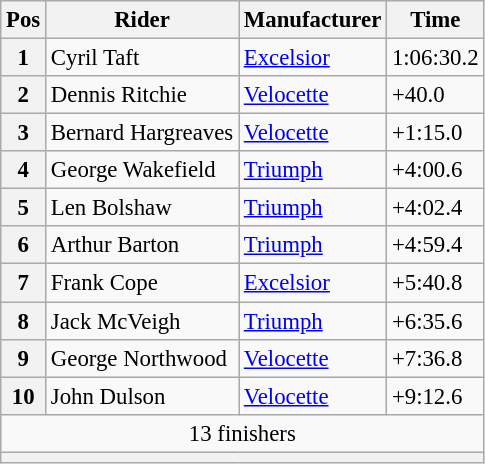<table class="wikitable" style="font-size: 95%;">
<tr>
<th>Pos</th>
<th>Rider</th>
<th>Manufacturer</th>
<th>Time</th>
</tr>
<tr>
<th>1</th>
<td>Cyril Taft</td>
<td><a href='#'>Excelsior</a></td>
<td>1:06:30.2</td>
</tr>
<tr>
<th>2</th>
<td>Dennis Ritchie</td>
<td><a href='#'>Velocette</a></td>
<td>+40.0</td>
</tr>
<tr>
<th>3</th>
<td>Bernard Hargreaves</td>
<td><a href='#'>Velocette</a></td>
<td>+1:15.0</td>
</tr>
<tr>
<th>4</th>
<td>George Wakefield</td>
<td><a href='#'>Triumph</a></td>
<td>+4:00.6</td>
</tr>
<tr>
<th>5</th>
<td>Len Bolshaw</td>
<td><a href='#'>Triumph</a></td>
<td>+4:02.4</td>
</tr>
<tr>
<th>6</th>
<td>Arthur Barton</td>
<td><a href='#'>Triumph</a></td>
<td>+4:59.4</td>
</tr>
<tr>
<th>7</th>
<td>Frank Cope</td>
<td><a href='#'>Excelsior</a></td>
<td>+5:40.8</td>
</tr>
<tr>
<th>8</th>
<td>Jack McVeigh</td>
<td><a href='#'>Triumph</a></td>
<td>+6:35.6</td>
</tr>
<tr>
<th>9</th>
<td>George Northwood</td>
<td><a href='#'>Velocette</a></td>
<td>+7:36.8</td>
</tr>
<tr>
<th>10</th>
<td>John Dulson</td>
<td><a href='#'>Velocette</a></td>
<td>+9:12.6</td>
</tr>
<tr>
<td colspan=4 align=center>13 finishers</td>
</tr>
<tr>
<th colspan=4></th>
</tr>
</table>
